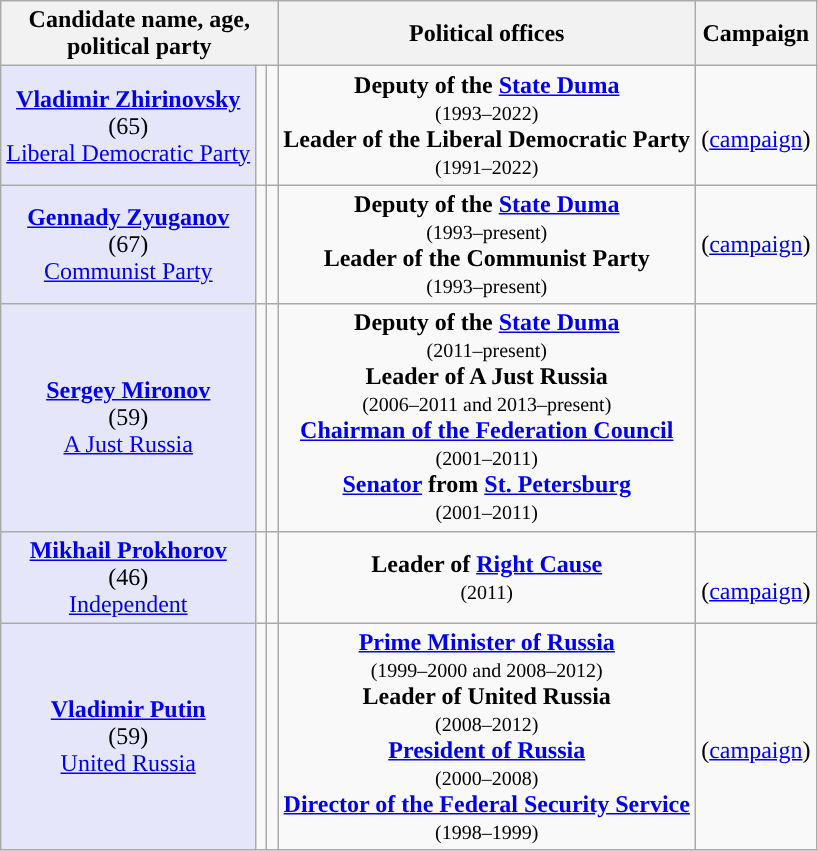<table class="wikitable" style="text-align:center;">
<tr>
<th colspan="3">Candidate name, age,<br>political party</th>
<th>Political offices</th>
<th>Campaign</th>
</tr>
<tr>
<td style="background:lavender;"><strong><a href='#'>Vladimir Zhirinovsky</a></strong><br>(65)<br><a href='#'>Liberal Democratic Party</a></td>
<td></td>
<td style="background-color:"></td>
<td><strong>Deputy of the <a href='#'>State Duma</a></strong><br><small>(1993–2022)</small><br><strong>Leader of the Liberal Democratic Party</strong><br><small>(1991–2022)</small></td>
<td><br>(<a href='#'>campaign</a>)</td>
</tr>
<tr>
<td style="background:lavender;"><strong><a href='#'>Gennady Zyuganov</a></strong><br>(67)<br><a href='#'>Communist Party</a></td>
<td></td>
<td style="background-color:"></td>
<td><strong>Deputy of the <a href='#'>State Duma</a></strong><br><small>(1993–present)</small><br><strong>Leader of the Communist Party</strong><br><small>(1993–present)</small></td>
<td>(<a href='#'>campaign</a>)</td>
</tr>
<tr>
<td style="background:lavender;"><strong><a href='#'>Sergey Mironov</a></strong><br>(59)<br><a href='#'>A Just Russia</a></td>
<td></td>
<td style="background-color:"></td>
<td><strong>Deputy of the <a href='#'>State Duma</a></strong><br><small>(2011–present)</small><br><strong>Leader of A Just Russia</strong><br><small>(2006–2011 and 2013–present)</small><br><strong><a href='#'>Chairman of the Federation Council</a></strong><br><small>(2001–2011)</small><br><strong><a href='#'>Senator</a> from <a href='#'>St. Petersburg</a></strong><br><small>(2001–2011)</small></td>
<td></td>
</tr>
<tr>
<td style="background:lavender;"><strong><a href='#'>Mikhail Prokhorov</a></strong><br>(46)<br><a href='#'>Independent</a></td>
<td></td>
<td style="background-color:"></td>
<td><strong>Leader of <a href='#'>Right Cause</a></strong><br><small>(2011)</small></td>
<td><br>(<a href='#'>campaign</a>)</td>
</tr>
<tr>
<td style="background:lavender;"><strong><a href='#'>Vladimir Putin</a></strong><br>(59)<br><a href='#'>United Russia</a></td>
<td></td>
<td style="background-color:"></td>
<td><strong><a href='#'>Prime Minister of Russia</a></strong><br><small>(1999–2000 and 2008–2012)</small><br><strong>Leader of United Russia</strong><br><small>(2008–2012)</small><br><strong><a href='#'>President of Russia</a></strong><br><small>(2000–2008)</small><br><strong><a href='#'>Director of the Federal Security Service</a></strong><br><small>(1998–1999)</small></td>
<td><br>(<a href='#'>campaign</a>)</td>
</tr>
</table>
